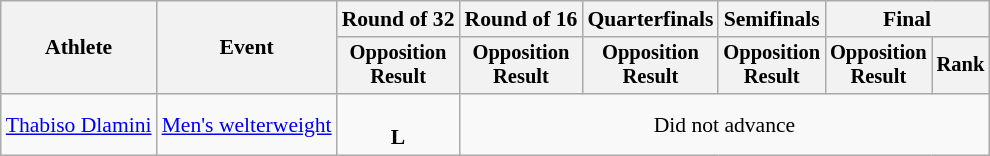<table class="wikitable" style="font-size:90%">
<tr>
<th rowspan="2">Athlete</th>
<th rowspan="2">Event</th>
<th>Round of 32</th>
<th>Round of 16</th>
<th>Quarterfinals</th>
<th>Semifinals</th>
<th colspan=2>Final</th>
</tr>
<tr style="font-size:95%">
<th>Opposition<br>Result</th>
<th>Opposition<br>Result</th>
<th>Opposition<br>Result</th>
<th>Opposition<br>Result</th>
<th>Opposition<br>Result</th>
<th>Rank</th>
</tr>
<tr align=center>
<td align=left><a href='#'>Thabiso Dlamini</a></td>
<td align=left><a href='#'>Men's welterweight</a></td>
<td><br><strong>L</strong> </td>
<td colspan=5>Did not advance</td>
</tr>
</table>
